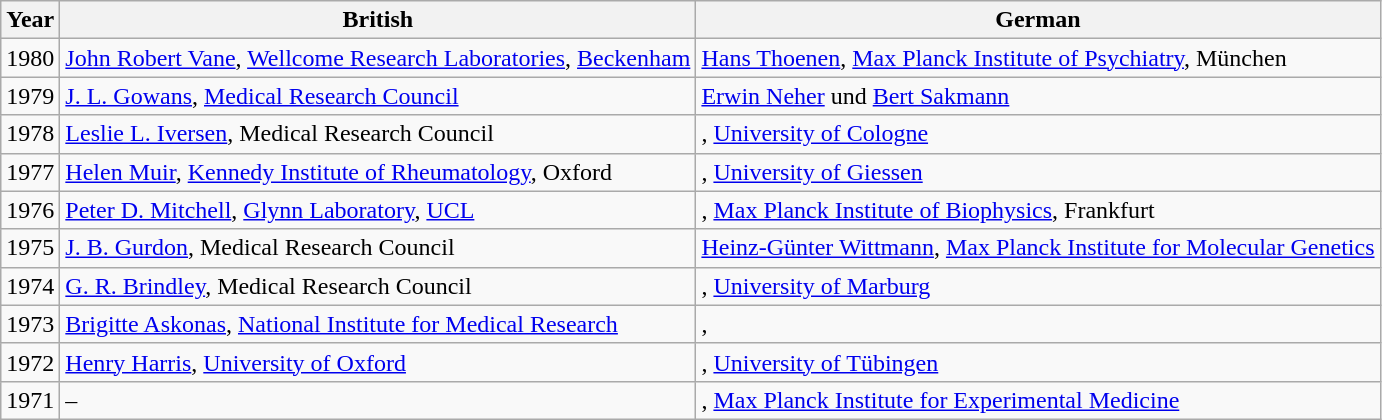<table class="wikitable">
<tr>
<th>Year</th>
<th>British</th>
<th>German</th>
</tr>
<tr>
<td>1980</td>
<td><a href='#'>John Robert Vane</a>, <a href='#'>Wellcome Research Laboratories</a>, <a href='#'>Beckenham</a></td>
<td><a href='#'>Hans Thoenen</a>, <a href='#'>Max Planck Institute of Psychiatry</a>, München</td>
</tr>
<tr>
<td>1979</td>
<td><a href='#'>J. L. Gowans</a>, <a href='#'>Medical Research Council</a></td>
<td><a href='#'>Erwin Neher</a> und <a href='#'>Bert Sakmann</a></td>
</tr>
<tr>
<td>1978</td>
<td><a href='#'>Leslie L. Iversen</a>, Medical Research Council</td>
<td>, <a href='#'>University of Cologne</a></td>
</tr>
<tr>
<td>1977</td>
<td><a href='#'>Helen Muir</a>, <a href='#'>Kennedy Institute of Rheumatology</a>, Oxford</td>
<td>, <a href='#'>University of Giessen</a></td>
</tr>
<tr>
<td>1976</td>
<td><a href='#'>Peter D. Mitchell</a>, <a href='#'>Glynn Laboratory</a>, <a href='#'>UCL</a></td>
<td>, <a href='#'>Max Planck Institute of Biophysics</a>, Frankfurt</td>
</tr>
<tr>
<td>1975</td>
<td><a href='#'>J. B. Gurdon</a>, Medical Research Council</td>
<td><a href='#'>Heinz-Günter Wittmann</a>, <a href='#'>Max Planck Institute for Molecular Genetics</a></td>
</tr>
<tr>
<td>1974</td>
<td><a href='#'>G. R. Brindley</a>, Medical Research Council</td>
<td>, <a href='#'>University of Marburg</a></td>
</tr>
<tr>
<td>1973</td>
<td><a href='#'>Brigitte Askonas</a>, <a href='#'>National Institute for Medical Research</a></td>
<td>, </td>
</tr>
<tr>
<td>1972</td>
<td><a href='#'>Henry Harris</a>, <a href='#'>University of Oxford</a></td>
<td>, <a href='#'>University of Tübingen</a></td>
</tr>
<tr>
<td>1971</td>
<td>–</td>
<td>, <a href='#'>Max Planck Institute for Experimental Medicine</a></td>
</tr>
</table>
